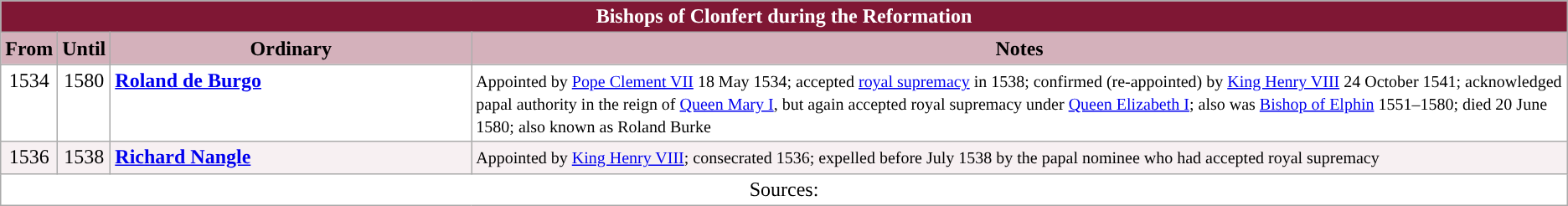<table class="wikitable">
<tr>
<th colspan="4" style="background-color: #7F1734; color: white;">Bishops of Clonfert during the Reformation</th>
</tr>
<tr>
<th style="background-color: #D4B1BB;">From</th>
<th style="background-color: #D4B1BB;">Until</th>
<th style="background-color: #D4B1BB;" width=280pt>Ordinary</th>
<th style="background-color: #D4B1BB;">Notes</th>
</tr>
<tr valign="top" style="background-color: #FFFFFF;">
<td align=center>1534</td>
<td align=center>1580</td>
<td><strong><a href='#'>Roland de Burgo</a></strong></td>
<td><small>Appointed by <a href='#'>Pope Clement VII</a> 18 May 1534; accepted <a href='#'>royal supremacy</a> in 1538; confirmed (re-appointed) by <a href='#'>King Henry VIII</a> 24 October 1541; acknowledged papal authority in the reign of <a href='#'>Queen Mary I</a>, but again accepted royal supremacy under <a href='#'>Queen Elizabeth I</a>; also was <a href='#'>Bishop of Elphin</a> 1551–1580; died 20 June 1580; also known as Roland Burke</small></td>
</tr>
<tr valign="top" style="background-color: #F7F0F2;">
<td align=center>1536</td>
<td align=center>1538</td>
<td><strong><a href='#'>Richard Nangle</a></strong></td>
<td><small>Appointed by <a href='#'>King Henry VIII</a>; consecrated 1536; expelled before July 1538 by the papal nominee who had accepted royal supremacy</small></td>
</tr>
<tr valign="top" style="background-color: #FFFFFF;">
<td colspan=4 align=center>Sources:</td>
</tr>
</table>
